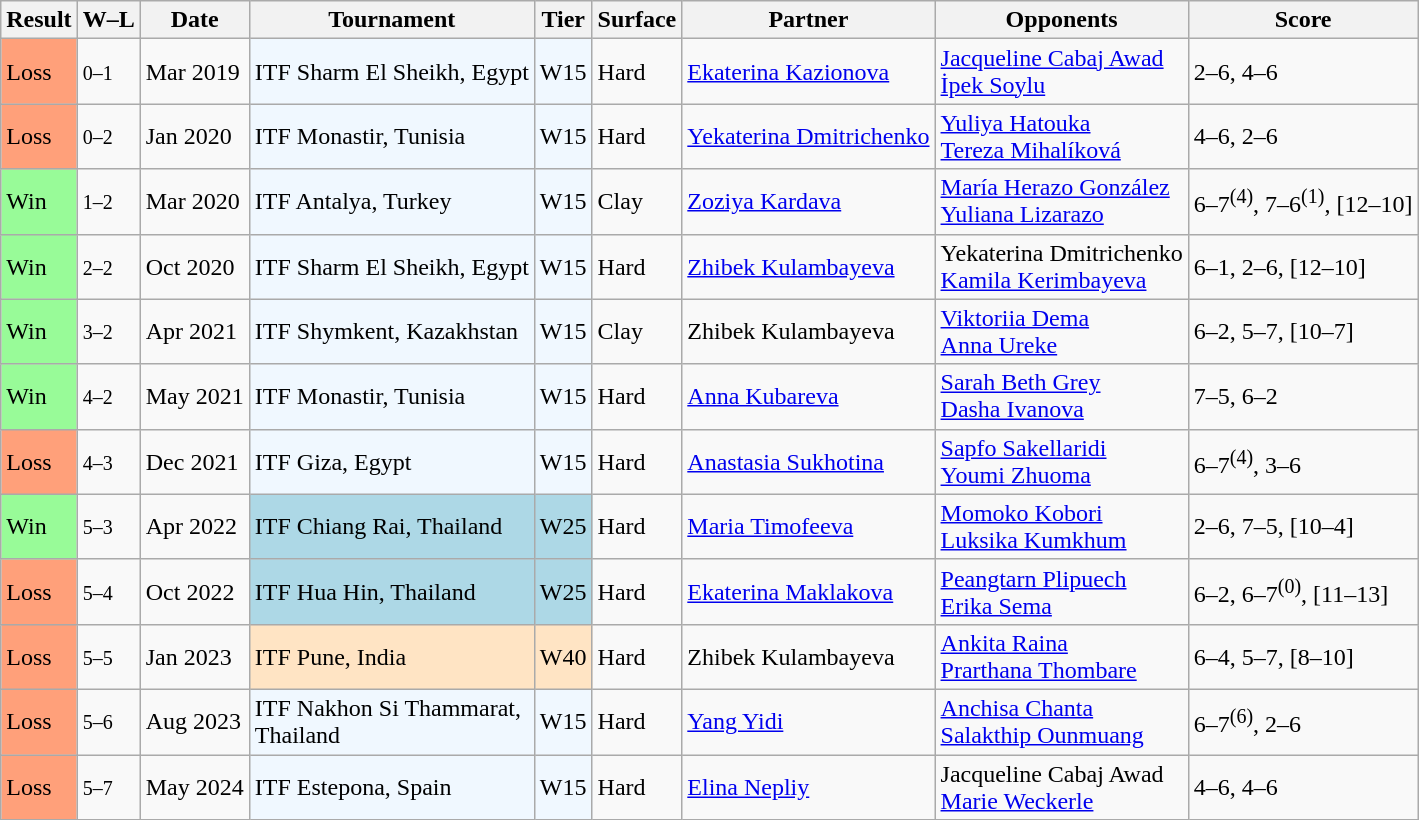<table class="sortable wikitable">
<tr>
<th>Result</th>
<th class="unsortable">W–L</th>
<th>Date</th>
<th>Tournament</th>
<th>Tier</th>
<th>Surface</th>
<th>Partner</th>
<th>Opponents</th>
<th class="unsortable">Score</th>
</tr>
<tr>
<td style="background:#ffa07a;">Loss</td>
<td><small>0–1</small></td>
<td>Mar 2019</td>
<td style="background:#f0f8ff;">ITF Sharm El Sheikh, Egypt</td>
<td style="background:#f0f8ff;">W15</td>
<td>Hard</td>
<td> <a href='#'>Ekaterina Kazionova</a></td>
<td> <a href='#'>Jacqueline Cabaj Awad</a> <br>  <a href='#'>İpek Soylu</a></td>
<td>2–6, 4–6</td>
</tr>
<tr>
<td style="background:#ffa07a;">Loss</td>
<td><small>0–2</small></td>
<td>Jan 2020</td>
<td style="background:#f0f8ff;">ITF Monastir, Tunisia</td>
<td style="background:#f0f8ff;">W15</td>
<td>Hard</td>
<td> <a href='#'>Yekaterina Dmitrichenko</a></td>
<td> <a href='#'>Yuliya Hatouka</a> <br>  <a href='#'>Tereza Mihalíková</a></td>
<td>4–6, 2–6</td>
</tr>
<tr>
<td style="background:#98fb98;">Win</td>
<td><small>1–2</small></td>
<td>Mar 2020</td>
<td style="background:#f0f8ff;">ITF Antalya, Turkey</td>
<td style="background:#f0f8ff;">W15</td>
<td>Clay</td>
<td> <a href='#'>Zoziya Kardava</a></td>
<td> <a href='#'>María Herazo González</a> <br>  <a href='#'>Yuliana Lizarazo</a></td>
<td>6–7<sup>(4)</sup>, 7–6<sup>(1)</sup>, [12–10]</td>
</tr>
<tr>
<td style="background:#98fb98;">Win</td>
<td><small>2–2</small></td>
<td>Oct 2020</td>
<td style="background:#f0f8ff;">ITF Sharm El Sheikh, Egypt</td>
<td style="background:#f0f8ff;">W15</td>
<td>Hard</td>
<td> <a href='#'>Zhibek Kulambayeva</a></td>
<td> Yekaterina Dmitrichenko <br>  <a href='#'>Kamila Kerimbayeva</a></td>
<td>6–1, 2–6, [12–10]</td>
</tr>
<tr>
<td style="background:#98fb98;">Win</td>
<td><small>3–2</small></td>
<td>Apr 2021</td>
<td style="background:#f0f8ff;">ITF Shymkent, Kazakhstan</td>
<td style="background:#f0f8ff;">W15</td>
<td>Clay</td>
<td> Zhibek Kulambayeva</td>
<td> <a href='#'>Viktoriia Dema</a> <br>  <a href='#'>Anna Ureke</a></td>
<td>6–2, 5–7, [10–7]</td>
</tr>
<tr>
<td style="background:#98fb98;">Win</td>
<td><small>4–2</small></td>
<td>May 2021</td>
<td style="background:#f0f8ff;">ITF Monastir, Tunisia</td>
<td style="background:#f0f8ff;">W15</td>
<td>Hard</td>
<td> <a href='#'>Anna Kubareva</a></td>
<td> <a href='#'>Sarah Beth Grey</a> <br>  <a href='#'>Dasha Ivanova</a></td>
<td>7–5, 6–2</td>
</tr>
<tr>
<td style="background:#ffa07a;">Loss</td>
<td><small>4–3</small></td>
<td>Dec 2021</td>
<td style="background:#f0f8ff;">ITF Giza, Egypt</td>
<td style="background:#f0f8ff;">W15</td>
<td>Hard</td>
<td> <a href='#'>Anastasia Sukhotina</a></td>
<td> <a href='#'>Sapfo Sakellaridi</a> <br>  <a href='#'>Youmi Zhuoma</a></td>
<td>6–7<sup>(4)</sup>, 3–6</td>
</tr>
<tr>
<td style="background:#98fb98;">Win</td>
<td><small>5–3</small></td>
<td>Apr 2022</td>
<td style="background:lightblue;">ITF Chiang Rai, Thailand</td>
<td style="background:lightblue;">W25</td>
<td>Hard</td>
<td> <a href='#'>Maria Timofeeva</a></td>
<td> <a href='#'>Momoko Kobori</a> <br>  <a href='#'>Luksika Kumkhum</a></td>
<td>2–6, 7–5, [10–4]</td>
</tr>
<tr>
<td style="background:#ffa07a;">Loss</td>
<td><small>5–4</small></td>
<td>Oct 2022</td>
<td style="background:lightblue;">ITF Hua Hin, Thailand</td>
<td style="background:lightblue;">W25</td>
<td>Hard</td>
<td> <a href='#'>Ekaterina Maklakova</a></td>
<td> <a href='#'>Peangtarn Plipuech</a> <br>  <a href='#'>Erika Sema</a></td>
<td>6–2, 6–7<sup>(0)</sup>, [11–13]</td>
</tr>
<tr>
<td style="background:#ffa07a;">Loss</td>
<td><small>5–5</small></td>
<td>Jan 2023</td>
<td style="background:#ffe4c4;">ITF Pune, India</td>
<td style="background:#ffe4c4;">W40</td>
<td>Hard</td>
<td> Zhibek Kulambayeva</td>
<td> <a href='#'>Ankita Raina</a> <br>  <a href='#'>Prarthana Thombare</a></td>
<td>6–4, 5–7, [8–10]</td>
</tr>
<tr>
<td style="background:#ffa07a;">Loss</td>
<td><small>5–6</small></td>
<td>Aug 2023</td>
<td style="background:#f0f8ff;">ITF Nakhon Si Thammarat, <br>Thailand</td>
<td style="background:#f0f8ff;">W15</td>
<td>Hard</td>
<td> <a href='#'>Yang Yidi</a></td>
<td> <a href='#'>Anchisa Chanta</a> <br>  <a href='#'>Salakthip Ounmuang</a></td>
<td>6–7<sup>(6)</sup>, 2–6</td>
</tr>
<tr>
<td style="background:#ffa07a;">Loss</td>
<td><small>5–7</small></td>
<td>May 2024</td>
<td style="background:#f0f8ff;">ITF Estepona, Spain</td>
<td style="background:#f0f8ff;">W15</td>
<td>Hard</td>
<td> <a href='#'>Elina Nepliy</a></td>
<td> Jacqueline Cabaj Awad <br>  <a href='#'>Marie Weckerle</a></td>
<td>4–6, 4–6</td>
</tr>
</table>
